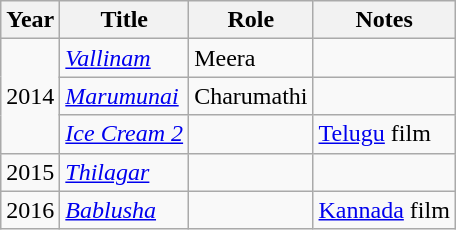<table class="wikitable sortable">
<tr>
<th scope="col">Year</th>
<th scope="col">Title</th>
<th scope="col">Role</th>
<th class="unsortable" scope="col">Notes</th>
</tr>
<tr>
<td rowspan="3">2014</td>
<td><em><a href='#'>Vallinam</a></em></td>
<td>Meera</td>
<td></td>
</tr>
<tr>
<td><em><a href='#'>Marumunai</a></em></td>
<td>Charumathi</td>
<td></td>
</tr>
<tr>
<td><em><a href='#'>Ice Cream 2</a></em></td>
<td></td>
<td><a href='#'>Telugu</a> film</td>
</tr>
<tr>
<td>2015</td>
<td><em><a href='#'>Thilagar</a></em></td>
<td></td>
<td></td>
</tr>
<tr>
<td>2016</td>
<td><em><a href='#'>Bablusha</a></em></td>
<td></td>
<td><a href='#'>Kannada</a> film</td>
</tr>
</table>
